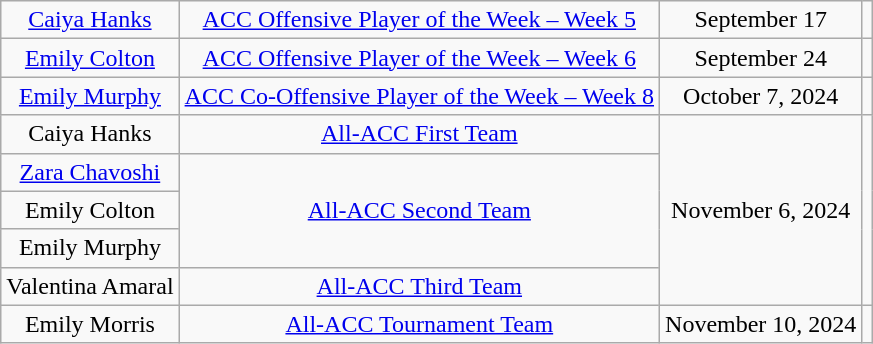<table class="wikitable sortable" style="text-align: center">
<tr>
<td><a href='#'>Caiya Hanks</a></td>
<td><a href='#'>ACC Offensive Player of the Week – Week 5</a></td>
<td>September 17</td>
<td></td>
</tr>
<tr>
<td><a href='#'>Emily Colton</a></td>
<td><a href='#'>ACC Offensive Player of the Week – Week 6</a></td>
<td>September 24</td>
<td></td>
</tr>
<tr>
<td><a href='#'>Emily Murphy</a></td>
<td><a href='#'>ACC Co-Offensive Player of the Week – Week 8</a></td>
<td>October 7, 2024</td>
<td></td>
</tr>
<tr>
<td>Caiya Hanks</td>
<td><a href='#'>All-ACC First Team</a></td>
<td rowspan=5>November 6, 2024</td>
<td rowspan=5></td>
</tr>
<tr>
<td><a href='#'>Zara Chavoshi</a></td>
<td rowspan=3><a href='#'>All-ACC Second Team</a></td>
</tr>
<tr>
<td>Emily Colton</td>
</tr>
<tr>
<td>Emily Murphy</td>
</tr>
<tr>
<td>Valentina Amaral</td>
<td><a href='#'>All-ACC Third Team</a></td>
</tr>
<tr>
<td>Emily Morris</td>
<td><a href='#'>All-ACC Tournament Team</a></td>
<td>November 10, 2024</td>
<td></td>
</tr>
</table>
